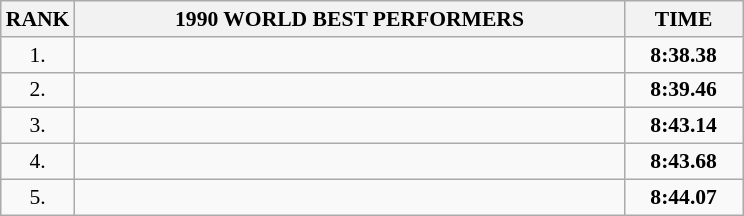<table class="wikitable" style="border-collapse: collapse; font-size: 90%;">
<tr>
<th>RANK</th>
<th align="center" style="width: 25em">1990 WORLD BEST PERFORMERS</th>
<th align="center" style="width: 5em">TIME</th>
</tr>
<tr>
<td align="center">1.</td>
<td></td>
<td align="center"><strong>8:38.38</strong></td>
</tr>
<tr>
<td align="center">2.</td>
<td></td>
<td align="center"><strong>8:39.46</strong></td>
</tr>
<tr>
<td align="center">3.</td>
<td></td>
<td align="center"><strong>8:43.14</strong></td>
</tr>
<tr>
<td align="center">4.</td>
<td></td>
<td align="center"><strong>8:43.68</strong></td>
</tr>
<tr>
<td align="center">5.</td>
<td></td>
<td align="center"><strong>8:44.07</strong></td>
</tr>
</table>
